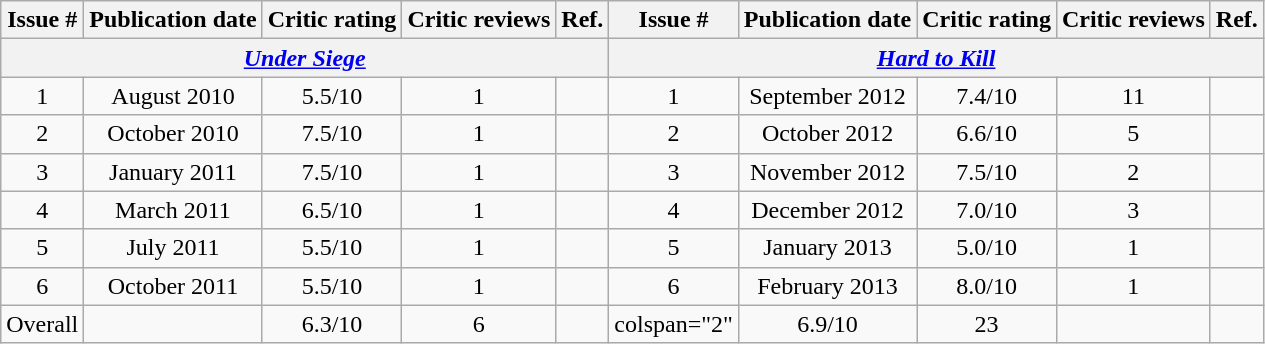<table class="wikitable" style="text-align: center;">
<tr>
<th>Issue #</th>
<th>Publication date</th>
<th>Critic rating</th>
<th>Critic reviews</th>
<th>Ref.</th>
<th>Issue #</th>
<th>Publication date</th>
<th>Critic rating</th>
<th>Critic reviews</th>
<th>Ref.</th>
</tr>
<tr>
<th colspan="5"><a href='#'><em>Under Siege</em></a></th>
<th colspan="5"><a href='#'><em>Hard to Kill</em></a></th>
</tr>
<tr>
<td>1</td>
<td>August 2010</td>
<td>5.5/10</td>
<td>1</td>
<td></td>
<td>1</td>
<td>September 2012</td>
<td>7.4/10</td>
<td>11</td>
<td></td>
</tr>
<tr>
<td>2</td>
<td>October 2010</td>
<td>7.5/10</td>
<td>1</td>
<td></td>
<td>2</td>
<td>October 2012</td>
<td>6.6/10</td>
<td>5</td>
<td></td>
</tr>
<tr>
<td>3</td>
<td>January 2011</td>
<td>7.5/10</td>
<td>1</td>
<td></td>
<td>3</td>
<td>November 2012</td>
<td>7.5/10</td>
<td>2</td>
<td></td>
</tr>
<tr>
<td>4</td>
<td>March 2011</td>
<td>6.5/10</td>
<td>1</td>
<td></td>
<td>4</td>
<td>December 2012</td>
<td>7.0/10</td>
<td>3</td>
<td></td>
</tr>
<tr>
<td>5</td>
<td>July 2011</td>
<td>5.5/10</td>
<td>1</td>
<td></td>
<td>5</td>
<td>January 2013</td>
<td>5.0/10</td>
<td>1</td>
<td></td>
</tr>
<tr>
<td>6</td>
<td>October 2011</td>
<td>5.5/10</td>
<td>1</td>
<td></td>
<td>6</td>
<td>February 2013</td>
<td>8.0/10</td>
<td>1</td>
<td></td>
</tr>
<tr>
<td>Overall</td>
<td></td>
<td>6.3/10</td>
<td>6</td>
<td></td>
<td>colspan="2" </td>
<td>6.9/10</td>
<td>23</td>
<td></td>
</tr>
</table>
